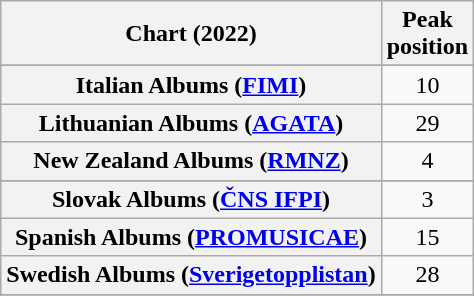<table class="wikitable sortable plainrowheaders" style="text-align:center">
<tr>
<th scope="col">Chart (2022)</th>
<th scope="col">Peak<br>position</th>
</tr>
<tr>
</tr>
<tr>
</tr>
<tr>
</tr>
<tr>
</tr>
<tr>
</tr>
<tr>
</tr>
<tr>
</tr>
<tr>
</tr>
<tr>
</tr>
<tr>
</tr>
<tr>
</tr>
<tr>
</tr>
<tr>
<th scope="row">Italian Albums (<a href='#'>FIMI</a>)</th>
<td>10</td>
</tr>
<tr>
<th scope="row">Lithuanian Albums (<a href='#'>AGATA</a>)</th>
<td>29</td>
</tr>
<tr>
<th scope="row">New Zealand Albums (<a href='#'>RMNZ</a>)</th>
<td>4</td>
</tr>
<tr>
</tr>
<tr>
</tr>
<tr>
</tr>
<tr>
<th scope="row">Slovak Albums (<a href='#'>ČNS IFPI</a>)</th>
<td>3</td>
</tr>
<tr>
<th scope="row">Spanish Albums (<a href='#'>PROMUSICAE</a>)</th>
<td>15</td>
</tr>
<tr>
<th scope="row">Swedish Albums (<a href='#'>Sverigetopplistan</a>)</th>
<td>28</td>
</tr>
<tr>
</tr>
<tr>
</tr>
<tr>
</tr>
<tr>
</tr>
<tr>
</tr>
</table>
